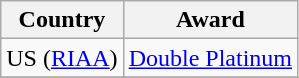<table class="wikitable sortable style="text-align:center">
<tr>
<th>Country</th>
<th>Award</th>
</tr>
<tr>
<td>US (<a href='#'>RIAA</a>)</td>
<td><a href='#'>Double Platinum</a></td>
</tr>
<tr>
</tr>
</table>
